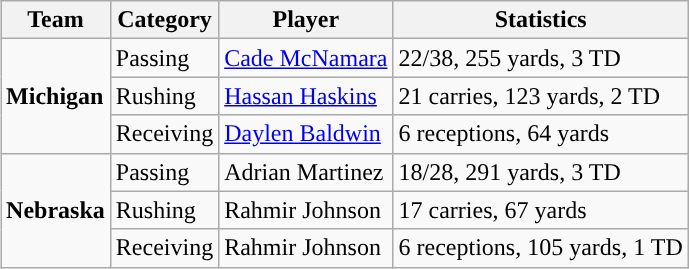<table class="wikitable" style="float: right;">
<tr>
<th>Team</th>
<th>Category</th>
<th>Player</th>
<th>Statistics</th>
</tr>
<tr>
<td rowspan=3><strong>Michigan</strong></td>
<td>Passing</td>
<td><a href='#'>Cade McNamara</a></td>
<td>22/38, 255 yards, 3 TD</td>
</tr>
<tr>
<td>Rushing</td>
<td><a href='#'>Hassan Haskins</a></td>
<td>21 carries, 123 yards, 2 TD</td>
</tr>
<tr>
<td>Receiving</td>
<td><a href='#'>Daylen Baldwin</a></td>
<td>6 receptions, 64 yards</td>
</tr>
<tr>
<td rowspan=3><strong>Nebraska</strong></td>
<td>Passing</td>
<td>Adrian Martinez</td>
<td>18/28, 291 yards, 3 TD</td>
</tr>
<tr>
<td>Rushing</td>
<td>Rahmir Johnson</td>
<td>17 carries, 67 yards</td>
</tr>
<tr>
<td>Receiving</td>
<td>Rahmir Johnson</td>
<td>6 receptions, 105 yards, 1 TD</td>
</tr>
</table>
